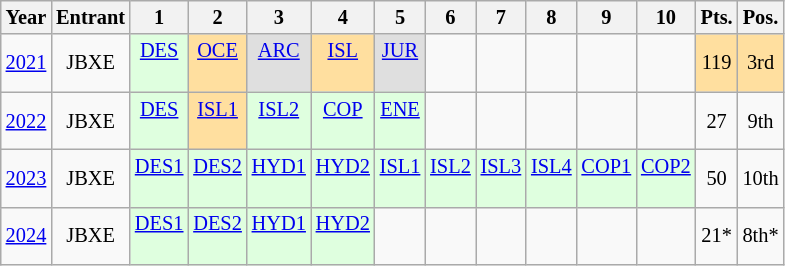<table class="wikitable" style="text-align:center; font-size:85%">
<tr>
<th>Year</th>
<th>Entrant</th>
<th>1</th>
<th>2</th>
<th>3</th>
<th>4</th>
<th>5</th>
<th>6</th>
<th>7</th>
<th>8</th>
<th>9</th>
<th>10</th>
<th>Pts.</th>
<th>Pos.</th>
</tr>
<tr>
<td><a href='#'>2021</a></td>
<td>JBXE</td>
<td bgcolor=#dfffdf><a href='#'>DES</a><br><br></td>
<td bgcolor=#ffdf9f><a href='#'>OCE</a><br><br></td>
<td bgcolor=#dfdfdf><a href='#'>ARC</a><br><br></td>
<td bgcolor=#ffdf9f><a href='#'>ISL</a><br><br></td>
<td bgcolor=#dfdfdf><a href='#'>JUR</a><br><br></td>
<td></td>
<td></td>
<td></td>
<td></td>
<td></td>
<td style="background:#ffdf9f;">119</td>
<td style="background:#ffdf9f;">3rd</td>
</tr>
<tr>
<td><a href='#'>2022</a></td>
<td>JBXE</td>
<td bgcolor=#dfffdf><a href='#'>DES</a><br><br></td>
<td bgcolor=#ffdf9f><a href='#'>ISL1</a><br><br></td>
<td bgcolor=#dfffdf><a href='#'>ISL2</a><br><br></td>
<td bgcolor=#dfffdf><a href='#'>COP</a><br><br></td>
<td bgcolor=#dfffdf><a href='#'>ENE</a><br><br></td>
<td></td>
<td></td>
<td></td>
<td></td>
<td></td>
<td>27</td>
<td>9th</td>
</tr>
<tr>
<td><a href='#'>2023</a></td>
<td>JBXE</td>
<td bgcolor=#dfffdf><a href='#'>DES1</a><br><br></td>
<td bgcolor=#dfffdf><a href='#'>DES2</a><br><br></td>
<td bgcolor=#dfffdf><a href='#'>HYD1</a><br><br></td>
<td bgcolor=#dfffdf><a href='#'>HYD2</a><br><br></td>
<td bgcolor=#dfffdf><a href='#'>ISL1</a><br><br></td>
<td bgcolor=#dfffdf><a href='#'>ISL2</a><br><br></td>
<td bgcolor=#dfffdf><a href='#'>ISL3</a><br><br></td>
<td bgcolor=#dfffdf><a href='#'>ISL4</a><br><br></td>
<td bgcolor=#dfffdf><a href='#'>COP1</a><br><br></td>
<td bgcolor=#dfffdf><a href='#'>COP2</a><br><br></td>
<td>50</td>
<td>10th</td>
</tr>
<tr>
<td><a href='#'>2024</a></td>
<td>JBXE</td>
<td bgcolor=#dfffdf><a href='#'>DES1</a><br><br></td>
<td bgcolor=#dfffdf><a href='#'>DES2</a><br><br></td>
<td bgcolor=#dfffdf><a href='#'>HYD1</a><br><br></td>
<td bgcolor=#dfffdf><a href='#'>HYD2</a><br><br></td>
<td></td>
<td></td>
<td></td>
<td></td>
<td></td>
<td></td>
<td>21*</td>
<td>8th*</td>
</tr>
</table>
